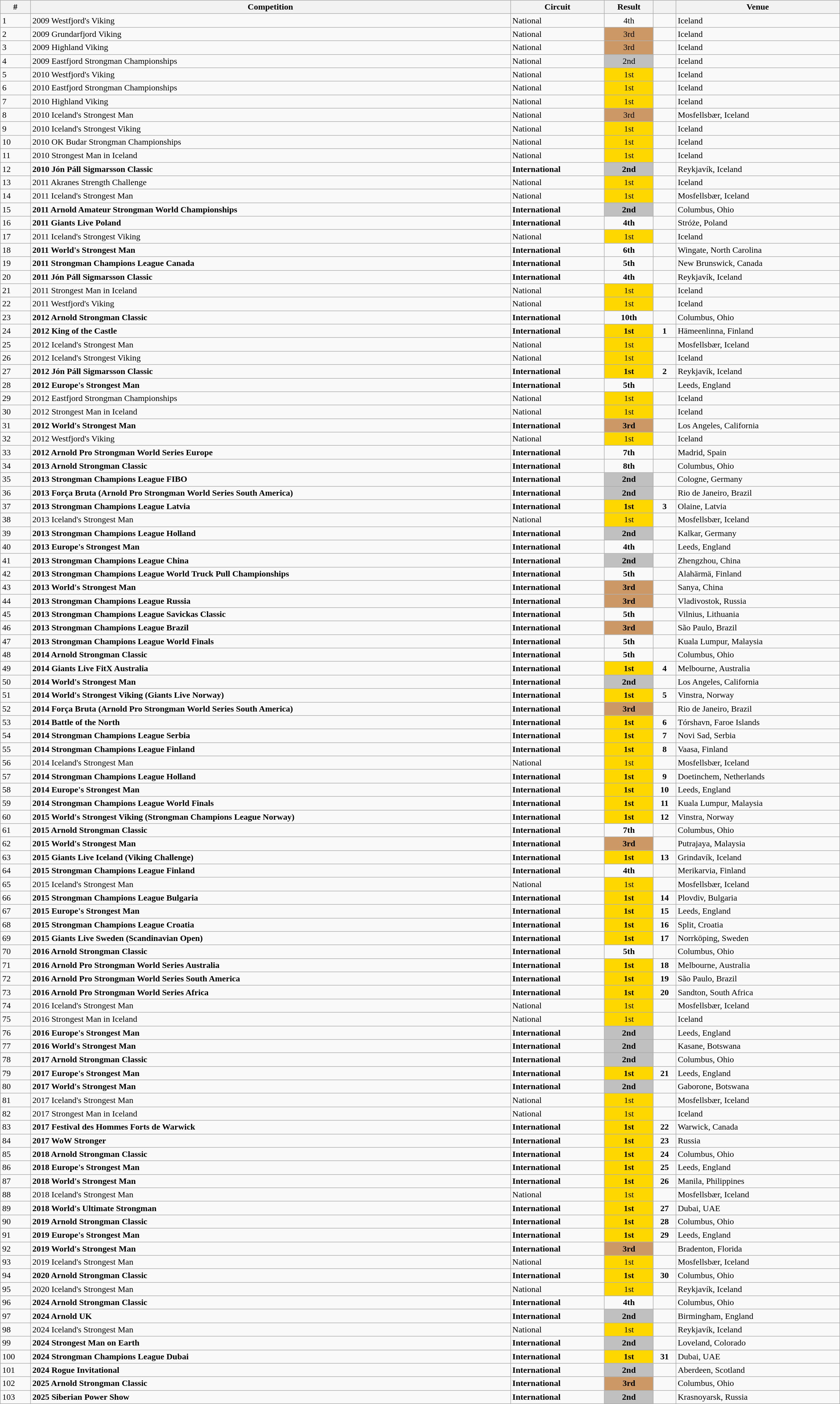<table class="wikitable sortable" style="display: inline-table;width: 125%;">
<tr>
<th>#</th>
<th>Competition</th>
<th>Circuit</th>
<th>Result</th>
<th></th>
<th>Venue</th>
</tr>
<tr>
<td>1</td>
<td>2009 Westfjord's Viking</td>
<td>National</td>
<td align=center>4th</td>
<td></td>
<td> Iceland</td>
</tr>
<tr>
<td>2</td>
<td>2009 Grundarfjord Viking</td>
<td>National</td>
<td align=center style="background:#c96;">3rd</td>
<td></td>
<td> Iceland</td>
</tr>
<tr>
<td>3</td>
<td>2009 Highland Viking</td>
<td>National</td>
<td align=center style="background:#c96;">3rd</td>
<td></td>
<td> Iceland</td>
</tr>
<tr>
<td>4</td>
<td>2009 Eastfjord Strongman Championships</td>
<td>National</td>
<td align=center style="background:silver;">2nd</td>
<td></td>
<td> Iceland</td>
</tr>
<tr>
<td>5</td>
<td>2010 Westfjord's Viking</td>
<td>National</td>
<td align=center style="background:gold;">1st</td>
<td></td>
<td> Iceland</td>
</tr>
<tr>
<td>6</td>
<td>2010 Eastfjord Strongman Championships</td>
<td>National</td>
<td align=center style="background:gold;">1st</td>
<td></td>
<td> Iceland</td>
</tr>
<tr>
<td>7</td>
<td>2010 Highland Viking</td>
<td>National</td>
<td align=center style="background:gold;">1st</td>
<td></td>
<td> Iceland</td>
</tr>
<tr>
<td>8</td>
<td>2010 Iceland's Strongest Man</td>
<td>National</td>
<td align=center style="background:#c96;">3rd</td>
<td></td>
<td> Mosfellsbær, Iceland</td>
</tr>
<tr>
<td>9</td>
<td>2010 Iceland's Strongest Viking</td>
<td>National</td>
<td align=center style="background:gold;">1st</td>
<td></td>
<td> Iceland</td>
</tr>
<tr>
<td>10</td>
<td>2010 OK Budar Strongman Championships</td>
<td>National</td>
<td align=center style="background:gold;">1st</td>
<td></td>
<td> Iceland</td>
</tr>
<tr>
<td>11</td>
<td>2010 Strongest Man in Iceland</td>
<td>National</td>
<td align=center style="background:gold;">1st</td>
<td></td>
<td> Iceland</td>
</tr>
<tr>
<td>12</td>
<td><strong>2010 Jón Páll Sigmarsson Classic</strong></td>
<td><strong>International</strong></td>
<td align=center style="background:silver;"><strong>2nd</strong></td>
<td></td>
<td> Reykjavík, Iceland</td>
</tr>
<tr>
<td>13</td>
<td>2011 Akranes Strength Challenge</td>
<td>National</td>
<td align=center style="background:gold;">1st</td>
<td></td>
<td> Iceland</td>
</tr>
<tr>
<td>14</td>
<td>2011 Iceland's Strongest Man</td>
<td>National</td>
<td align=center style="background:gold;">1st</td>
<td></td>
<td> Mosfellsbær, Iceland</td>
</tr>
<tr>
<td>15</td>
<td><strong>2011 Arnold Amateur Strongman World Championships</strong></td>
<td><strong>International</strong></td>
<td align=center style="background:silver;"><strong>2nd</strong></td>
<td></td>
<td> Columbus, Ohio</td>
</tr>
<tr>
<td>16</td>
<td><strong>2011 Giants Live Poland</strong></td>
<td><strong>International</strong></td>
<td align=center><strong>4th</strong></td>
<td></td>
<td> Stróże, Poland</td>
</tr>
<tr>
<td>17</td>
<td>2011 Iceland's Strongest Viking</td>
<td>National</td>
<td align=center style="background:gold;">1st</td>
<td></td>
<td> Iceland</td>
</tr>
<tr>
<td>18</td>
<td><strong>2011 World's Strongest Man</strong></td>
<td><strong>International</strong></td>
<td align=center><strong>6th</strong></td>
<td></td>
<td> Wingate, North Carolina</td>
</tr>
<tr>
<td>19</td>
<td><strong>2011 Strongman Champions League Canada</strong></td>
<td><strong>International</strong></td>
<td align=center><strong>5th</strong></td>
<td></td>
<td> New Brunswick, Canada</td>
</tr>
<tr>
<td>20</td>
<td><strong>2011 Jón Páll Sigmarsson Classic</strong></td>
<td><strong>International</strong></td>
<td align=center><strong>4th</strong></td>
<td></td>
<td> Reykjavík, Iceland</td>
</tr>
<tr>
<td>21</td>
<td>2011 Strongest Man in Iceland</td>
<td>National</td>
<td align=center style="background:gold;">1st</td>
<td></td>
<td> Iceland</td>
</tr>
<tr>
<td>22</td>
<td>2011 Westfjord's Viking</td>
<td>National</td>
<td align=center style="background:gold;">1st</td>
<td></td>
<td> Iceland</td>
</tr>
<tr>
<td>23</td>
<td><strong>2012 Arnold Strongman Classic</strong></td>
<td><strong>International</strong></td>
<td align=center><strong>10th</strong></td>
<td></td>
<td> Columbus, Ohio</td>
</tr>
<tr>
<td>24</td>
<td><strong>2012 King of the Castle</strong></td>
<td><strong>International</strong></td>
<td align=center style="background:gold;"><strong>1st</strong></td>
<td align=center><strong>1</strong></td>
<td> Hämeenlinna, Finland</td>
</tr>
<tr>
<td>25</td>
<td>2012 Iceland's Strongest Man</td>
<td>National</td>
<td align=center style="background:gold;">1st</td>
<td></td>
<td> Mosfellsbær, Iceland</td>
</tr>
<tr>
<td>26</td>
<td>2012 Iceland's Strongest Viking</td>
<td>National</td>
<td align=center style="background:gold;">1st</td>
<td></td>
<td> Iceland</td>
</tr>
<tr>
<td>27</td>
<td><strong>2012 Jón Páll Sigmarsson Classic</strong></td>
<td><strong>International</strong></td>
<td align=center style="background:gold;"><strong>1st</strong></td>
<td align=center><strong>2</strong></td>
<td> Reykjavík, Iceland</td>
</tr>
<tr>
<td>28</td>
<td><strong>2012 Europe's Strongest Man</strong></td>
<td><strong>International</strong></td>
<td align=center><strong>5th</strong></td>
<td></td>
<td> Leeds, England</td>
</tr>
<tr>
<td>29</td>
<td>2012 Eastfjord Strongman Championships</td>
<td>National</td>
<td align=center style="background:gold;">1st</td>
<td></td>
<td> Iceland</td>
</tr>
<tr>
<td>30</td>
<td>2012 Strongest Man in Iceland</td>
<td>National</td>
<td align=center style="background:gold;">1st</td>
<td></td>
<td> Iceland</td>
</tr>
<tr>
<td>31</td>
<td><strong>2012 World's Strongest Man</strong></td>
<td><strong>International</strong></td>
<td align=center style="background:#c96;"><strong>3rd</strong></td>
<td></td>
<td> Los Angeles, California</td>
</tr>
<tr>
<td>32</td>
<td>2012 Westfjord's Viking</td>
<td>National</td>
<td align=center style="background:gold;">1st</td>
<td></td>
<td> Iceland</td>
</tr>
<tr>
<td>33</td>
<td><strong>2012 Arnold Pro Strongman World Series Europe</strong></td>
<td><strong>International</strong></td>
<td align=center><strong>7th</strong></td>
<td></td>
<td> Madrid, Spain</td>
</tr>
<tr>
<td>34</td>
<td><strong>2013 Arnold Strongman Classic</strong></td>
<td><strong>International</strong></td>
<td align=center><strong>8th</strong></td>
<td></td>
<td> Columbus, Ohio</td>
</tr>
<tr>
<td>35</td>
<td><strong>2013 Strongman Champions League FIBO</strong></td>
<td><strong>International</strong></td>
<td align=center style="background:silver;"><strong>2nd</strong></td>
<td></td>
<td> Cologne, Germany</td>
</tr>
<tr>
<td>36</td>
<td><strong>2013 Força Bruta (Arnold Pro Strongman World Series South America)</strong></td>
<td><strong>International</strong></td>
<td align=center style="background:silver;"><strong>2nd</strong></td>
<td></td>
<td> Rio de Janeiro, Brazil</td>
</tr>
<tr>
<td>37</td>
<td><strong>2013 Strongman Champions League Latvia</strong></td>
<td><strong>International</strong></td>
<td align=center style="background:gold;"><strong>1st</strong></td>
<td align=center><strong>3</strong></td>
<td> Olaine, Latvia</td>
</tr>
<tr>
<td>38</td>
<td>2013 Iceland's Strongest Man</td>
<td>National</td>
<td align=center style="background:gold;">1st</td>
<td></td>
<td> Mosfellsbær, Iceland</td>
</tr>
<tr>
<td>39</td>
<td><strong>2013 Strongman Champions League Holland</strong></td>
<td><strong>International</strong></td>
<td align=center style="background:silver;"><strong>2nd</strong></td>
<td></td>
<td> Kalkar, Germany</td>
</tr>
<tr>
<td>40</td>
<td><strong>2013 Europe's Strongest Man</strong></td>
<td><strong>International</strong></td>
<td align=center><strong>4th</strong></td>
<td></td>
<td> Leeds, England</td>
</tr>
<tr>
<td>41</td>
<td><strong>2013 Strongman Champions League China</strong></td>
<td><strong>International</strong></td>
<td align=center style="background:silver;"><strong>2nd</strong></td>
<td></td>
<td> Zhengzhou, China</td>
</tr>
<tr>
<td>42</td>
<td><strong>2013 Strongman Champions League World Truck Pull Championships</strong></td>
<td><strong>International</strong></td>
<td align=center><strong>5th</strong></td>
<td></td>
<td> Alahärmä, Finland</td>
</tr>
<tr>
<td>43</td>
<td><strong>2013 World's Strongest Man</strong></td>
<td><strong>International</strong></td>
<td align=center style="background:#c96;"><strong>3rd</strong></td>
<td></td>
<td> Sanya, China</td>
</tr>
<tr>
<td>44</td>
<td><strong>2013 Strongman Champions League Russia</strong></td>
<td><strong>International</strong></td>
<td align=center style="background:#c96;"><strong>3rd</strong></td>
<td></td>
<td> Vladivostok, Russia</td>
</tr>
<tr>
<td>45</td>
<td><strong>2013 Strongman Champions League Savickas Classic</strong></td>
<td><strong>International</strong></td>
<td align=center><strong>5th</strong></td>
<td></td>
<td> Vilnius, Lithuania</td>
</tr>
<tr>
<td>46</td>
<td><strong>2013 Strongman Champions League Brazil</strong></td>
<td><strong>International</strong></td>
<td align=center style="background:#c96;"><strong>3rd</strong></td>
<td></td>
<td> São Paulo, Brazil</td>
</tr>
<tr>
<td>47</td>
<td><strong>2013 Strongman Champions League World Finals</strong></td>
<td><strong>International</strong></td>
<td align=center><strong>5th</strong></td>
<td></td>
<td> Kuala Lumpur, Malaysia</td>
</tr>
<tr>
<td>48</td>
<td><strong>2014 Arnold Strongman Classic</strong></td>
<td><strong>International</strong></td>
<td align=center><strong>5th</strong></td>
<td></td>
<td> Columbus, Ohio</td>
</tr>
<tr>
<td>49</td>
<td><strong>2014 Giants Live FitX Australia</strong></td>
<td><strong>International</strong></td>
<td align=center style="background:gold;"><strong>1st</strong></td>
<td align=center><strong>4</strong></td>
<td> Melbourne, Australia</td>
</tr>
<tr>
<td>50</td>
<td><strong>2014 World's Strongest Man</strong></td>
<td><strong>International</strong></td>
<td align=center style="background:silver;"><strong>2nd</strong></td>
<td></td>
<td> Los Angeles, California</td>
</tr>
<tr>
<td>51</td>
<td><strong>2014 World's Strongest Viking (Giants Live Norway)</strong></td>
<td><strong>International</strong></td>
<td align=center style="background:gold;"><strong>1st</strong></td>
<td align=center><strong>5</strong></td>
<td> Vinstra, Norway</td>
</tr>
<tr>
<td>52</td>
<td><strong>2014 Força Bruta (Arnold Pro Strongman World Series South America)</strong></td>
<td><strong>International</strong></td>
<td align=center style="background:#c96;"><strong>3rd</strong></td>
<td></td>
<td> Rio de Janeiro, Brazil</td>
</tr>
<tr>
<td>53</td>
<td><strong>2014 Battle of the North</strong></td>
<td><strong>International</strong></td>
<td align=center style="background:gold;"><strong>1st</strong></td>
<td align=center><strong>6</strong></td>
<td> Tórshavn, Faroe Islands</td>
</tr>
<tr>
<td>54</td>
<td><strong>2014 Strongman Champions League Serbia</strong></td>
<td><strong>International</strong></td>
<td align=center style="background:gold;"><strong>1st</strong></td>
<td align=center><strong>7</strong></td>
<td> Novi Sad, Serbia</td>
</tr>
<tr>
<td>55</td>
<td><strong>2014 Strongman Champions League Finland</strong></td>
<td><strong>International</strong></td>
<td align=center style="background:gold;"><strong>1st</strong></td>
<td align=center><strong>8</strong></td>
<td> Vaasa, Finland</td>
</tr>
<tr>
<td>56</td>
<td>2014 Iceland's Strongest Man</td>
<td>National</td>
<td align=center style="background:gold;">1st</td>
<td></td>
<td> Mosfellsbær, Iceland</td>
</tr>
<tr>
<td>57</td>
<td><strong>2014 Strongman Champions League Holland</strong></td>
<td><strong>International</strong></td>
<td align=center style="background:gold;"><strong>1st</strong></td>
<td align=center><strong>9</strong></td>
<td> Doetinchem, Netherlands</td>
</tr>
<tr>
<td>58</td>
<td><strong>2014 Europe's Strongest Man</strong></td>
<td><strong>International</strong></td>
<td align=center style="background:gold;"><strong>1st</strong></td>
<td align=center><strong>10</strong></td>
<td> Leeds, England</td>
</tr>
<tr>
<td>59</td>
<td><strong>2014 Strongman Champions League World Finals</strong></td>
<td><strong>International</strong></td>
<td align=center style="background:gold;"><strong>1st</strong></td>
<td align=center><strong>11</strong></td>
<td> Kuala Lumpur, Malaysia</td>
</tr>
<tr>
<td>60</td>
<td><strong>2015 World's Strongest Viking (Strongman Champions League Norway)</strong></td>
<td><strong>International</strong></td>
<td align=center style="background:gold;"><strong>1st</strong></td>
<td align=center><strong>12</strong></td>
<td> Vinstra, Norway</td>
</tr>
<tr>
<td>61</td>
<td><strong>2015 Arnold Strongman Classic</strong></td>
<td><strong>International</strong></td>
<td align=center><strong>7th</strong></td>
<td></td>
<td> Columbus, Ohio</td>
</tr>
<tr>
<td>62</td>
<td><strong>2015 World's Strongest Man</strong></td>
<td><strong>International</strong></td>
<td align=center style="background:#c96;"><strong>3rd</strong></td>
<td></td>
<td> Putrajaya, Malaysia</td>
</tr>
<tr>
<td>63</td>
<td><strong>2015 Giants Live Iceland (Viking Challenge)</strong></td>
<td><strong>International</strong></td>
<td align=center style="background:gold;"><strong>1st</strong></td>
<td align=center><strong>13</strong></td>
<td> Grindavík, Iceland</td>
</tr>
<tr>
<td>64</td>
<td><strong>2015 Strongman Champions League Finland</strong></td>
<td><strong>International</strong></td>
<td align=center><strong>4th</strong></td>
<td></td>
<td> Merikarvia, Finland</td>
</tr>
<tr>
<td>65</td>
<td>2015 Iceland's Strongest Man</td>
<td>National</td>
<td align=center style="background:gold;">1st</td>
<td></td>
<td> Mosfellsbær, Iceland</td>
</tr>
<tr>
<td>66</td>
<td><strong>2015 Strongman Champions League Bulgaria</strong></td>
<td><strong>International</strong></td>
<td align=center style="background:gold;"><strong>1st</strong></td>
<td align=center><strong>14</strong></td>
<td> Plovdiv, Bulgaria</td>
</tr>
<tr>
<td>67</td>
<td><strong>2015 Europe's Strongest Man</strong></td>
<td><strong>International</strong></td>
<td align=center style="background:gold;"><strong>1st</strong></td>
<td align=center><strong>15</strong></td>
<td> Leeds, England</td>
</tr>
<tr>
<td>68</td>
<td><strong>2015 Strongman Champions League Croatia</strong></td>
<td><strong>International</strong></td>
<td align=center style="background:gold;"><strong>1st</strong></td>
<td align=center><strong>16</strong></td>
<td> Split, Croatia</td>
</tr>
<tr>
<td>69</td>
<td><strong>2015 Giants Live Sweden (Scandinavian Open)</strong></td>
<td><strong>International</strong></td>
<td align=center style="background:gold;"><strong>1st</strong></td>
<td align=center><strong>17</strong></td>
<td> Norrköping, Sweden</td>
</tr>
<tr>
<td>70</td>
<td><strong>2016 Arnold Strongman Classic</strong></td>
<td><strong>International</strong></td>
<td align=center><strong>5th</strong></td>
<td></td>
<td> Columbus, Ohio</td>
</tr>
<tr>
<td>71</td>
<td><strong>2016 Arnold Pro Strongman World Series Australia</strong></td>
<td><strong>International</strong></td>
<td align=center style="background:gold;"><strong>1st</strong></td>
<td align=center><strong>18</strong></td>
<td> Melbourne, Australia</td>
</tr>
<tr>
<td>72</td>
<td><strong>2016 Arnold Pro Strongman World Series South America</strong></td>
<td><strong>International</strong></td>
<td align=center style="background:gold;"><strong>1st</strong></td>
<td align=center><strong>19</strong></td>
<td> São Paulo, Brazil</td>
</tr>
<tr>
<td>73</td>
<td><strong>2016 Arnold Pro Strongman World Series Africa</strong></td>
<td><strong>International</strong></td>
<td align=center style="background:gold;"><strong>1st</strong></td>
<td align=center><strong>20</strong></td>
<td> Sandton, South Africa</td>
</tr>
<tr>
<td>74</td>
<td>2016 Iceland's Strongest Man</td>
<td>National</td>
<td align=center style="background:gold;">1st</td>
<td></td>
<td> Mosfellsbær, Iceland</td>
</tr>
<tr>
<td>75</td>
<td>2016 Strongest Man in Iceland</td>
<td>National</td>
<td align=center style="background:gold;">1st</td>
<td></td>
<td> Iceland</td>
</tr>
<tr>
<td>76</td>
<td><strong>2016 Europe's Strongest Man</strong></td>
<td><strong>International</strong></td>
<td align=center style="background:silver;"><strong>2nd</strong></td>
<td></td>
<td> Leeds, England</td>
</tr>
<tr>
<td>77</td>
<td><strong>2016 World's Strongest Man</strong></td>
<td><strong>International</strong></td>
<td align=center style="background:silver;"><strong>2nd</strong></td>
<td></td>
<td> Kasane, Botswana</td>
</tr>
<tr>
<td>78</td>
<td><strong>2017 Arnold Strongman Classic</strong></td>
<td><strong>International</strong></td>
<td align=center style="background:silver;"><strong>2nd</strong></td>
<td></td>
<td> Columbus, Ohio</td>
</tr>
<tr>
<td>79</td>
<td><strong>2017 Europe's Strongest Man</strong></td>
<td><strong>International</strong></td>
<td align=center style="background:gold;"><strong>1st</strong></td>
<td align=center><strong>21</strong></td>
<td> Leeds, England</td>
</tr>
<tr>
<td>80</td>
<td><strong>2017 World's Strongest Man</strong></td>
<td><strong>International</strong></td>
<td align=center style="background:silver;"><strong>2nd</strong></td>
<td></td>
<td> Gaborone, Botswana</td>
</tr>
<tr>
<td>81</td>
<td>2017 Iceland's Strongest Man</td>
<td>National</td>
<td align=center style="background:gold;">1st</td>
<td></td>
<td> Mosfellsbær, Iceland</td>
</tr>
<tr>
<td>82</td>
<td>2017 Strongest Man in Iceland</td>
<td>National</td>
<td align=center style="background:gold;">1st</td>
<td></td>
<td> Iceland</td>
</tr>
<tr>
<td>83</td>
<td><strong>2017 Festival des Hommes Forts de Warwick</strong></td>
<td><strong>International</strong></td>
<td align=center style="background:gold;"><strong>1st</strong></td>
<td align=center><strong>22</strong></td>
<td> Warwick, Canada</td>
</tr>
<tr>
<td>84</td>
<td><strong>2017 WoW Stronger</strong></td>
<td><strong>International</strong></td>
<td align=center style="background:gold;"><strong>1st</strong></td>
<td align=center><strong>23</strong></td>
<td> Russia</td>
</tr>
<tr>
<td>85</td>
<td><strong>2018 Arnold Strongman Classic</strong></td>
<td><strong>International</strong></td>
<td align=center style="background:gold;"><strong>1st</strong></td>
<td align=center><strong>24</strong></td>
<td> Columbus, Ohio</td>
</tr>
<tr>
<td>86</td>
<td><strong>2018 Europe's Strongest Man</strong></td>
<td><strong>International</strong></td>
<td align=center style="background:gold;"><strong>1st</strong></td>
<td align=center><strong>25</strong></td>
<td> Leeds, England</td>
</tr>
<tr>
<td>87</td>
<td><strong>2018 World's Strongest Man</strong></td>
<td><strong>International</strong></td>
<td align=center style="background:gold;"><strong>1st</strong></td>
<td align=center><strong>26</strong></td>
<td> Manila, Philippines</td>
</tr>
<tr>
<td>88</td>
<td>2018 Iceland's Strongest Man</td>
<td>National</td>
<td align=center style="background:gold;">1st</td>
<td></td>
<td> Mosfellsbær, Iceland</td>
</tr>
<tr>
<td>89</td>
<td><strong>2018 World's Ultimate Strongman</strong></td>
<td><strong>International</strong></td>
<td align=center style="background:gold;"><strong>1st</strong></td>
<td align=center><strong>27</strong></td>
<td> Dubai, UAE</td>
</tr>
<tr>
<td>90</td>
<td><strong>2019 Arnold Strongman Classic</strong></td>
<td><strong>International</strong></td>
<td align=center style="background:gold;"><strong>1st</strong></td>
<td align=center><strong>28</strong></td>
<td> Columbus, Ohio</td>
</tr>
<tr>
<td>91</td>
<td><strong>2019 Europe's Strongest Man</strong></td>
<td><strong>International</strong></td>
<td align=center style="background:gold;"><strong>1st</strong></td>
<td align=center><strong>29</strong></td>
<td> Leeds, England</td>
</tr>
<tr>
<td>92</td>
<td><strong>2019 World's Strongest Man</strong></td>
<td><strong>International</strong></td>
<td align=center style="background:#c96;"><strong>3rd</strong></td>
<td></td>
<td> Bradenton, Florida</td>
</tr>
<tr>
<td>93</td>
<td>2019 Iceland's Strongest Man</td>
<td>National</td>
<td align=center style="background:gold;">1st</td>
<td></td>
<td> Mosfellsbær, Iceland</td>
</tr>
<tr>
<td>94</td>
<td><strong>2020 Arnold Strongman Classic</strong></td>
<td><strong>International</strong></td>
<td align=center style="background:gold;"><strong>1st</strong></td>
<td align=center><strong>30</strong></td>
<td> Columbus, Ohio</td>
</tr>
<tr>
<td>95</td>
<td>2020 Iceland's Strongest Man</td>
<td>National</td>
<td align=center style="background:gold;">1st</td>
<td></td>
<td> Reykjavík, Iceland</td>
</tr>
<tr>
<td>96</td>
<td><strong>2024 Arnold Strongman Classic</strong></td>
<td><strong>International</strong></td>
<td align=center><strong>4th</strong></td>
<td></td>
<td> Columbus, Ohio</td>
</tr>
<tr>
<td>97</td>
<td><strong>2024 Arnold UK</strong></td>
<td><strong>International</strong></td>
<td align=center style="background:silver;"><strong>2nd</strong></td>
<td></td>
<td> Birmingham, England</td>
</tr>
<tr>
<td>98</td>
<td>2024 Iceland's Strongest Man</td>
<td>National</td>
<td align=center style="background:gold;">1st</td>
<td></td>
<td> Reykjavík, Iceland</td>
</tr>
<tr>
<td>99</td>
<td><strong>2024 Strongest Man on Earth</strong></td>
<td><strong>International</strong></td>
<td align=center style="background:silver;"><strong>2nd</strong></td>
<td></td>
<td> Loveland, Colorado</td>
</tr>
<tr>
<td>100</td>
<td><strong>2024 Strongman Champions League Dubai</strong></td>
<td><strong>International</strong></td>
<td align=center style="background:gold;"><strong>1st</strong></td>
<td align=center><strong>31</strong></td>
<td> Dubai, UAE</td>
</tr>
<tr>
<td>101</td>
<td><strong>2024 Rogue Invitational</strong></td>
<td><strong>International</strong></td>
<td align=center style="background:silver;"><strong>2nd</strong></td>
<td></td>
<td> Aberdeen, Scotland</td>
</tr>
<tr>
<td>102</td>
<td><strong>2025 Arnold Strongman Classic</strong></td>
<td><strong>International</strong></td>
<td align=center style="background:#c96;"><strong>3rd</strong></td>
<td></td>
<td> Columbus, Ohio</td>
</tr>
<tr>
<td>103</td>
<td><strong>2025 Siberian Power Show</strong></td>
<td><strong>International</strong></td>
<td align=center style="background:silver;"><strong>2nd</strong></td>
<td></td>
<td> Krasnoyarsk, Russia</td>
</tr>
</table>
